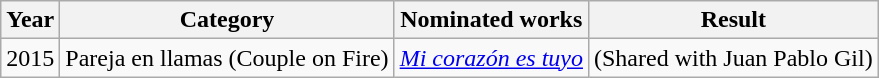<table class="wikitable">
<tr>
<th>Year</th>
<th>Category</th>
<th>Nominated works</th>
<th>Result</th>
</tr>
<tr>
<td>2015</td>
<td>Pareja en llamas (Couple on Fire)</td>
<td><em><a href='#'>Mi corazón es tuyo</a></em></td>
<td> (Shared with Juan Pablo Gil)</td>
</tr>
</table>
